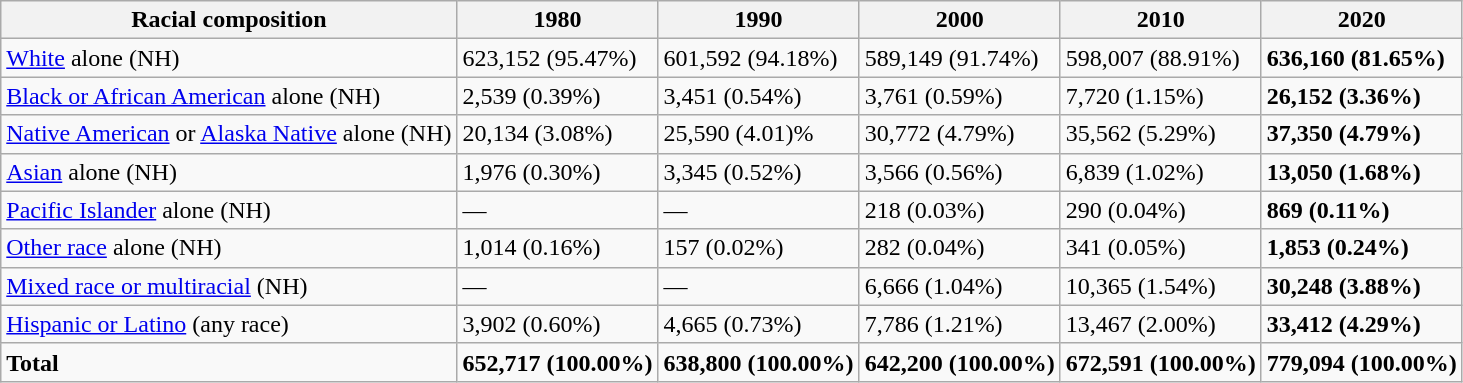<table class="wikitable sortable collapsible">
<tr>
<th>Racial composition</th>
<th>1980</th>
<th>1990</th>
<th>2000</th>
<th>2010</th>
<th>2020</th>
</tr>
<tr>
<td><a href='#'>White</a> alone (NH)</td>
<td>623,152 (95.47%)</td>
<td>601,592 (94.18%)</td>
<td>589,149 (91.74%)</td>
<td>598,007 (88.91%)</td>
<td><strong>636,160 (81.65%)</strong></td>
</tr>
<tr>
<td><a href='#'>Black or African American</a> alone (NH)</td>
<td>2,539 (0.39%)</td>
<td>3,451 (0.54%)</td>
<td>3,761 (0.59%)</td>
<td>7,720 (1.15%)</td>
<td><strong>26,152 (3.36%)</strong></td>
</tr>
<tr>
<td><a href='#'>Native American</a> or <a href='#'>Alaska Native</a> alone (NH)</td>
<td>20,134 (3.08%)</td>
<td>25,590 (4.01)%</td>
<td>30,772 (4.79%)</td>
<td>35,562 (5.29%)</td>
<td><strong>37,350 (4.79%)</strong></td>
</tr>
<tr>
<td><a href='#'>Asian</a> alone (NH)</td>
<td>1,976 (0.30%)</td>
<td>3,345 (0.52%)</td>
<td>3,566 (0.56%)</td>
<td>6,839 (1.02%)</td>
<td><strong>13,050 (1.68%)</strong></td>
</tr>
<tr>
<td><a href='#'>Pacific Islander</a> alone (NH)</td>
<td>—</td>
<td>—</td>
<td>218 (0.03%)</td>
<td>290 (0.04%)</td>
<td><strong>869 (0.11%)</strong></td>
</tr>
<tr>
<td><a href='#'>Other race</a> alone (NH)</td>
<td>1,014 (0.16%)</td>
<td>157 (0.02%)</td>
<td>282 (0.04%)</td>
<td>341 (0.05%)</td>
<td><strong>1,853 (0.24%)</strong></td>
</tr>
<tr>
<td><a href='#'>Mixed race or multiracial</a> (NH)</td>
<td>—</td>
<td>—</td>
<td>6,666 (1.04%)</td>
<td>10,365 (1.54%)</td>
<td><strong>30,248 (3.88%)</strong></td>
</tr>
<tr>
<td><a href='#'>Hispanic or Latino</a> (any race)</td>
<td>3,902 (0.60%)</td>
<td>4,665 (0.73%)</td>
<td>7,786 (1.21%)</td>
<td>13,467 (2.00%)</td>
<td><strong>33,412 (4.29%)</strong></td>
</tr>
<tr>
<td><strong>Total</strong></td>
<td><strong>652,717 (100.00%)</strong></td>
<td><strong>638,800 (100.00%)</strong></td>
<td><strong>642,200 (100.00%)</strong></td>
<td><strong>672,591 (100.00%)</strong></td>
<td><strong>779,094 (100.00%)</strong></td>
</tr>
</table>
